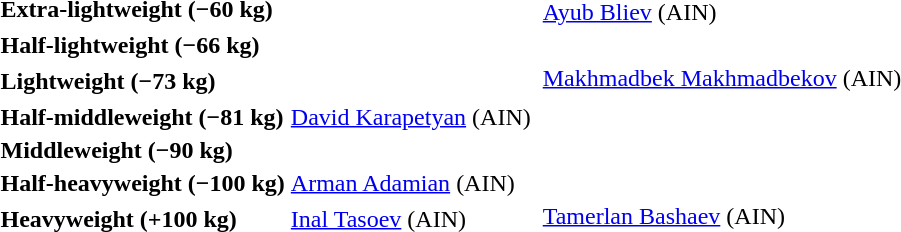<table>
<tr>
<th rowspan=2 style="text-align:left;">Extra-lightweight (−60 kg)</th>
<td rowspan=2></td>
<td rowspan=2></td>
<td></td>
</tr>
<tr>
<td> <a href='#'>Ayub Bliev</a> <span>(<abbr>AIN</abbr>)</span></td>
</tr>
<tr>
<th rowspan=2 style="text-align:left;">Half-lightweight (−66 kg)</th>
<td rowspan=2></td>
<td rowspan=2></td>
<td></td>
</tr>
<tr>
<td></td>
</tr>
<tr>
<th rowspan=2 style="text-align:left;">Lightweight (−73 kg)</th>
<td rowspan=2></td>
<td rowspan=2></td>
<td> <a href='#'>Makhmadbek Makhmadbekov</a> <span>(<abbr>AIN</abbr>)</span></td>
</tr>
<tr>
<td></td>
</tr>
<tr>
<th rowspan=2 style="text-align:left;">Half-middleweight (−81 kg)</th>
<td rowspan=2> <a href='#'>David Karapetyan</a> <span>(<abbr>AIN</abbr>)</span></td>
<td rowspan=2></td>
<td></td>
</tr>
<tr>
<td></td>
</tr>
<tr>
<th rowspan=2 style="text-align:left;">Middleweight (−90 kg)</th>
<td rowspan=2></td>
<td rowspan=2></td>
<td></td>
</tr>
<tr>
<td></td>
</tr>
<tr>
<th rowspan=2 style="text-align:left;">Half-heavyweight (−100 kg)</th>
<td rowspan=2> <a href='#'>Arman Adamian</a> <span>(<abbr>AIN</abbr>)</span></td>
<td rowspan=2></td>
<td></td>
</tr>
<tr>
<td></td>
</tr>
<tr>
<th rowspan=2 style="text-align:left;">Heavyweight (+100 kg)</th>
<td rowspan=2> <a href='#'>Inal Tasoev</a> <span>(<abbr>AIN</abbr>)</span></td>
<td rowspan=2></td>
<td> <a href='#'>Tamerlan Bashaev</a> <span>(<abbr>AIN</abbr>)</span></td>
</tr>
<tr>
<td></td>
</tr>
</table>
